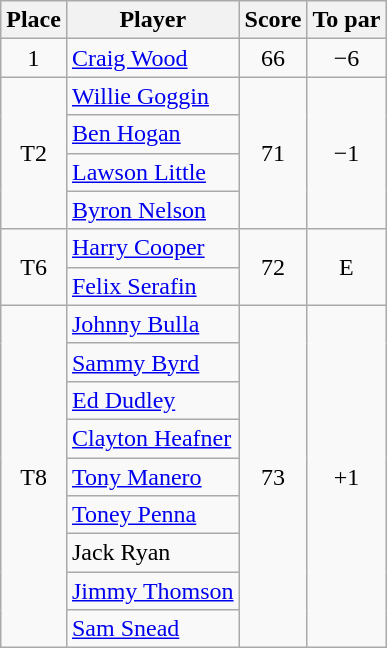<table class="wikitable">
<tr>
<th>Place</th>
<th>Player</th>
<th>Score</th>
<th>To par</th>
</tr>
<tr>
<td align="center">1</td>
<td> <a href='#'>Craig Wood</a></td>
<td align="center">66</td>
<td align="center">−6</td>
</tr>
<tr>
<td rowspan=4 align="center">T2</td>
<td> <a href='#'>Willie Goggin</a></td>
<td rowspan=4 align="center">71</td>
<td rowspan=4 align="center">−1</td>
</tr>
<tr>
<td> <a href='#'>Ben Hogan</a></td>
</tr>
<tr>
<td> <a href='#'>Lawson Little</a></td>
</tr>
<tr>
<td> <a href='#'>Byron Nelson</a></td>
</tr>
<tr>
<td rowspan=2 align="center">T6</td>
<td> <a href='#'>Harry Cooper</a></td>
<td rowspan=2 align="center">72</td>
<td rowspan=2 align="center">E</td>
</tr>
<tr>
<td> <a href='#'>Felix Serafin</a></td>
</tr>
<tr>
<td rowspan=9 align="center">T8</td>
<td> <a href='#'>Johnny Bulla</a></td>
<td rowspan=9 align="center">73</td>
<td rowspan=9 align="center">+1</td>
</tr>
<tr>
<td> <a href='#'>Sammy Byrd</a></td>
</tr>
<tr>
<td> <a href='#'>Ed Dudley</a></td>
</tr>
<tr>
<td> <a href='#'>Clayton Heafner</a></td>
</tr>
<tr>
<td> <a href='#'>Tony Manero</a></td>
</tr>
<tr>
<td> <a href='#'>Toney Penna</a></td>
</tr>
<tr>
<td> Jack Ryan</td>
</tr>
<tr>
<td> <a href='#'>Jimmy Thomson</a></td>
</tr>
<tr>
<td> <a href='#'>Sam Snead</a></td>
</tr>
</table>
